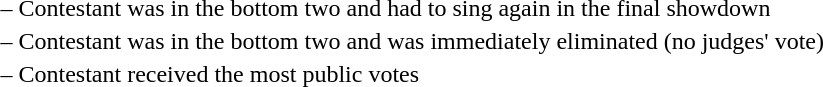<table>
<tr valign="top">
<td> –</td>
<td>Contestant was in the bottom two and had to sing again in the final showdown</td>
</tr>
<tr valign="top">
<td> –</td>
<td>Contestant was in the bottom two and was immediately eliminated (no judges' vote)</td>
</tr>
<tr valign="top">
<td> –</td>
<td>Contestant received the most public votes</td>
</tr>
</table>
